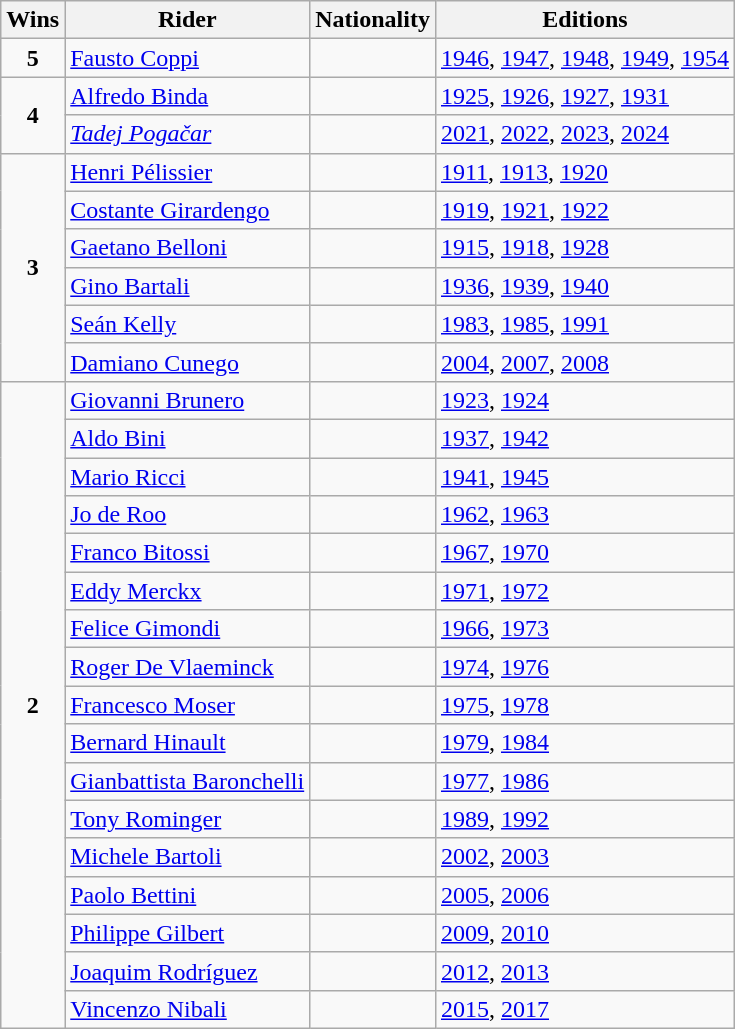<table class="wikitable">
<tr>
<th>Wins</th>
<th>Rider</th>
<th>Nationality</th>
<th>Editions</th>
</tr>
<tr>
<td align=center><strong>5</strong></td>
<td><a href='#'>Fausto Coppi</a></td>
<td></td>
<td><a href='#'>1946</a>, <a href='#'>1947</a>, <a href='#'>1948</a>, <a href='#'>1949</a>, <a href='#'>1954</a></td>
</tr>
<tr>
<td align=center rowspan= 2><strong>4</strong></td>
<td><a href='#'>Alfredo Binda</a></td>
<td></td>
<td><a href='#'>1925</a>, <a href='#'>1926</a>, <a href='#'>1927</a>, <a href='#'>1931</a></td>
</tr>
<tr>
<td><em><a href='#'>Tadej Pogačar</a></em></td>
<td></td>
<td><a href='#'>2021</a>, <a href='#'>2022</a>, <a href='#'>2023</a>, <a href='#'>2024</a></td>
</tr>
<tr>
<td align=center rowspan= 6><strong>3</strong></td>
<td><a href='#'>Henri Pélissier</a></td>
<td></td>
<td><a href='#'>1911</a>, <a href='#'>1913</a>, <a href='#'>1920</a></td>
</tr>
<tr>
<td><a href='#'>Costante Girardengo</a></td>
<td></td>
<td><a href='#'>1919</a>, <a href='#'>1921</a>, <a href='#'>1922</a></td>
</tr>
<tr>
<td><a href='#'>Gaetano Belloni</a></td>
<td></td>
<td><a href='#'>1915</a>, <a href='#'>1918</a>, <a href='#'>1928</a></td>
</tr>
<tr>
<td><a href='#'>Gino Bartali</a></td>
<td></td>
<td><a href='#'>1936</a>, <a href='#'>1939</a>, <a href='#'>1940</a></td>
</tr>
<tr>
<td><a href='#'>Seán Kelly</a></td>
<td></td>
<td><a href='#'>1983</a>, <a href='#'>1985</a>, <a href='#'>1991</a></td>
</tr>
<tr>
<td><a href='#'>Damiano Cunego</a></td>
<td></td>
<td><a href='#'>2004</a>, <a href='#'>2007</a>, <a href='#'>2008</a></td>
</tr>
<tr>
<td align=center rowspan= 17><strong>2</strong></td>
<td><a href='#'>Giovanni Brunero</a></td>
<td></td>
<td><a href='#'>1923</a>, <a href='#'>1924</a></td>
</tr>
<tr>
<td><a href='#'>Aldo Bini</a></td>
<td></td>
<td><a href='#'>1937</a>, <a href='#'>1942</a></td>
</tr>
<tr>
<td><a href='#'>Mario Ricci</a></td>
<td></td>
<td><a href='#'>1941</a>, <a href='#'>1945</a></td>
</tr>
<tr>
<td><a href='#'>Jo de Roo</a></td>
<td></td>
<td><a href='#'>1962</a>, <a href='#'>1963</a></td>
</tr>
<tr>
<td><a href='#'>Franco Bitossi</a></td>
<td></td>
<td><a href='#'>1967</a>, <a href='#'>1970</a></td>
</tr>
<tr>
<td><a href='#'>Eddy Merckx</a></td>
<td></td>
<td><a href='#'>1971</a>, <a href='#'>1972</a></td>
</tr>
<tr>
<td><a href='#'>Felice Gimondi</a></td>
<td></td>
<td><a href='#'>1966</a>, <a href='#'>1973</a></td>
</tr>
<tr>
<td><a href='#'>Roger De Vlaeminck</a></td>
<td></td>
<td><a href='#'>1974</a>, <a href='#'>1976</a></td>
</tr>
<tr>
<td><a href='#'>Francesco Moser</a></td>
<td></td>
<td><a href='#'>1975</a>, <a href='#'>1978</a></td>
</tr>
<tr>
<td><a href='#'>Bernard Hinault</a></td>
<td></td>
<td><a href='#'>1979</a>, <a href='#'>1984</a></td>
</tr>
<tr>
<td><a href='#'>Gianbattista Baronchelli</a></td>
<td></td>
<td><a href='#'>1977</a>, <a href='#'>1986</a></td>
</tr>
<tr>
<td><a href='#'>Tony Rominger</a></td>
<td></td>
<td><a href='#'>1989</a>, <a href='#'>1992</a></td>
</tr>
<tr>
<td><a href='#'>Michele Bartoli</a></td>
<td></td>
<td><a href='#'>2002</a>, <a href='#'>2003</a></td>
</tr>
<tr>
<td><a href='#'>Paolo Bettini</a></td>
<td></td>
<td><a href='#'>2005</a>, <a href='#'>2006</a></td>
</tr>
<tr>
<td><a href='#'>Philippe Gilbert</a></td>
<td></td>
<td><a href='#'>2009</a>, <a href='#'>2010</a></td>
</tr>
<tr>
<td><a href='#'>Joaquim Rodríguez</a></td>
<td></td>
<td><a href='#'>2012</a>, <a href='#'>2013</a></td>
</tr>
<tr>
<td><a href='#'>Vincenzo Nibali</a></td>
<td></td>
<td><a href='#'>2015</a>, <a href='#'>2017</a></td>
</tr>
</table>
